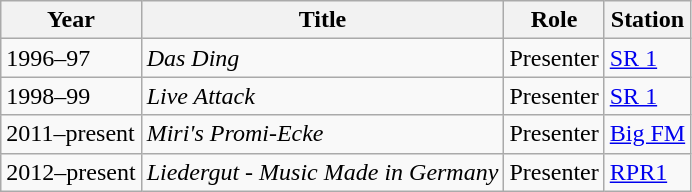<table class="wikitable sortable">
<tr>
<th>Year</th>
<th>Title</th>
<th>Role</th>
<th>Station</th>
</tr>
<tr>
<td>1996–97</td>
<td><em>Das Ding</em></td>
<td>Presenter</td>
<td><a href='#'>SR 1</a></td>
</tr>
<tr>
<td>1998–99</td>
<td><em>Live Attack</em></td>
<td>Presenter</td>
<td><a href='#'>SR 1</a></td>
</tr>
<tr>
<td>2011–present</td>
<td><em>Miri's Promi-Ecke</em></td>
<td>Presenter</td>
<td><a href='#'>Big FM</a></td>
</tr>
<tr>
<td>2012–present</td>
<td><em>Liedergut - Music Made in Germany</em></td>
<td>Presenter</td>
<td><a href='#'>RPR1</a></td>
</tr>
</table>
